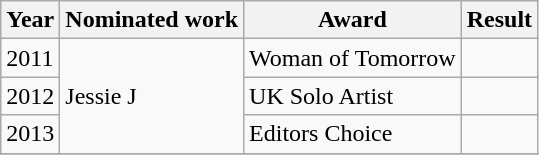<table class="wikitable">
<tr>
<th>Year</th>
<th>Nominated work</th>
<th>Award</th>
<th>Result</th>
</tr>
<tr>
<td>2011</td>
<td rowspan="3">Jessie J</td>
<td>Woman of Tomorrow</td>
<td></td>
</tr>
<tr>
<td>2012</td>
<td>UK Solo Artist</td>
<td></td>
</tr>
<tr>
<td>2013</td>
<td>Editors Choice</td>
<td></td>
</tr>
<tr>
</tr>
</table>
